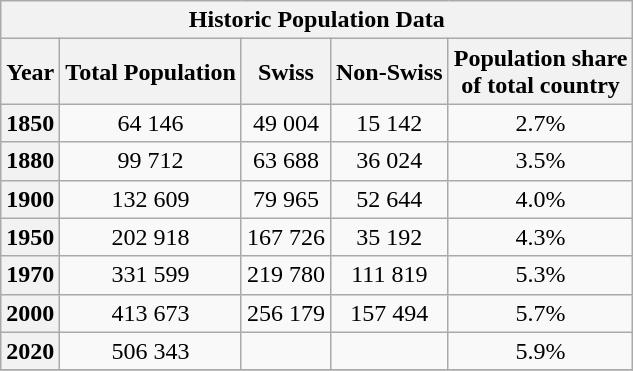<table class="wikitable collapsible">
<tr>
<th colspan="5">Historic Population Data</th>
</tr>
<tr>
<th>Year</th>
<th>Total Population</th>
<th>Swiss</th>
<th>Non-Swiss</th>
<th>Population share <br>of total country</th>
</tr>
<tr>
<th scope="row">1850</th>
<td rowspan="1" align="center">64 146</td>
<td rowspan="1" align="center">49 004</td>
<td rowspan="1" align="center">15 142</td>
<td align="center">2.7%</td>
</tr>
<tr>
<th>1880</th>
<td rowspan="1" align="center">99 712</td>
<td rowspan="1" align="center">63 688</td>
<td rowspan="1" align="center">36 024</td>
<td align="center"align="center">3.5%</td>
</tr>
<tr>
<th scope="row">1900</th>
<td rowspan="1" align="center">132 609</td>
<td rowspan="1" align="center">79 965</td>
<td align="center">52 644</td>
<td align="center">4.0%</td>
</tr>
<tr>
<th scope="row">1950</th>
<td rowspan="1" align="center">202 918</td>
<td rowspan="1" align="center">167 726</td>
<td rowspan="1" align="center">35 192</td>
<td align="center">4.3%</td>
</tr>
<tr>
<th scope="row">1970</th>
<td rowspan="1" align="center">331 599</td>
<td align="center">219 780</td>
<td rowspan="1" align="center">111 819</td>
<td align="center">5.3%</td>
</tr>
<tr>
<th>2000</th>
<td align="center">413 673</td>
<td align="center">256 179</td>
<td align="center">157 494</td>
<td align="center">5.7%</td>
</tr>
<tr>
<th scope="row">2020</th>
<td align="center">506 343</td>
<td align="center"></td>
<td align="center"></td>
<td align="center">5.9%</td>
</tr>
<tr>
</tr>
</table>
